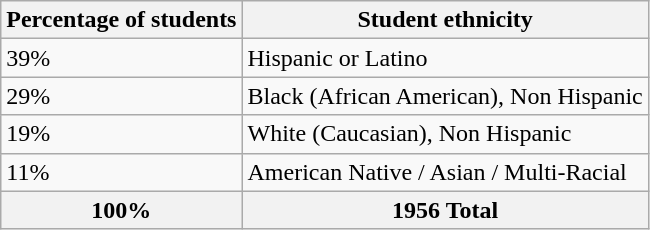<table class="wikitable">
<tr>
<th>Percentage of students</th>
<th>Student ethnicity</th>
</tr>
<tr>
<td>39%</td>
<td>Hispanic or Latino</td>
</tr>
<tr>
<td>29%</td>
<td>Black (African American), Non Hispanic</td>
</tr>
<tr>
<td>19%</td>
<td>White (Caucasian), Non Hispanic</td>
</tr>
<tr>
<td>11%</td>
<td>American Native / Asian / Multi-Racial</td>
</tr>
<tr>
<th>100%</th>
<th>1956 Total</th>
</tr>
</table>
